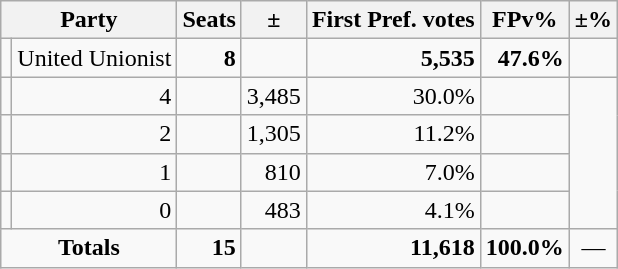<table class=wikitable>
<tr>
<th colspan=2 align=center>Party</th>
<th valign=top>Seats</th>
<th valign=top>±</th>
<th valign=top>First Pref. votes</th>
<th valign=top>FPv%</th>
<th valign=top>±%</th>
</tr>
<tr>
<td></td>
<td>United Unionist</td>
<td align=right><strong>8</strong></td>
<td align=right></td>
<td align=right><strong>5,535</strong></td>
<td align=right><strong>47.6%</strong></td>
<td align=right></td>
</tr>
<tr>
<td></td>
<td align=right>4</td>
<td align=right></td>
<td align=right>3,485</td>
<td align=right>30.0%</td>
<td align=right></td>
</tr>
<tr>
<td></td>
<td align=right>2</td>
<td align=right></td>
<td align=right>1,305</td>
<td align=right>11.2%</td>
<td align=right></td>
</tr>
<tr>
<td></td>
<td align=right>1</td>
<td align=right></td>
<td align=right>810</td>
<td align=right>7.0%</td>
<td align=right></td>
</tr>
<tr>
<td></td>
<td align=right>0</td>
<td align=right></td>
<td align=right>483</td>
<td align=right>4.1%</td>
<td align=right></td>
</tr>
<tr>
<td colspan=2 align=center><strong>Totals</strong></td>
<td align=right><strong>15</strong></td>
<td align=center></td>
<td align=right><strong>11,618</strong></td>
<td align=center><strong>100.0%</strong></td>
<td align=center>—</td>
</tr>
</table>
